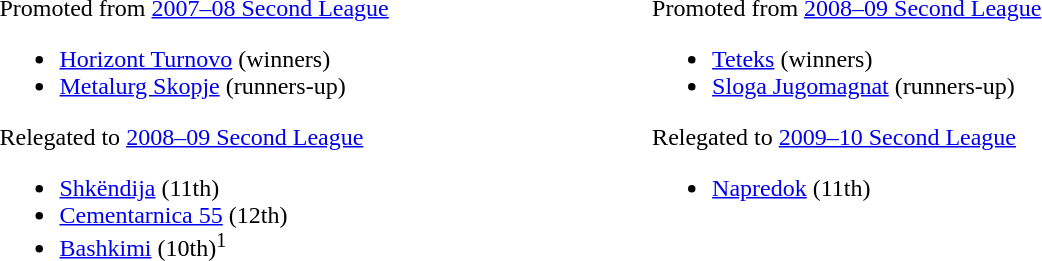<table style="border:0;width:69%;">
<tr style="vertical-align:top;">
<td><br>Promoted from <a href='#'>2007–08 Second League</a><ul><li><a href='#'>Horizont Turnovo</a> (winners)</li><li><a href='#'>Metalurg Skopje</a> (runners-up)</li></ul>Relegated to <a href='#'>2008–09 Second League</a><ul><li><a href='#'>Shkëndija</a> (11th)</li><li><a href='#'>Cementarnica 55</a> (12th)</li><li><a href='#'>Bashkimi</a> (10th)<sup>1</sup></li></ul></td>
<td><br>Promoted from <a href='#'>2008–09 Second League</a><ul><li><a href='#'>Teteks</a> (winners)</li><li><a href='#'>Sloga Jugomagnat</a> (runners-up)</li></ul>Relegated to <a href='#'>2009–10 Second League</a><ul><li><a href='#'>Napredok</a> (11th)</li></ul></td>
</tr>
</table>
